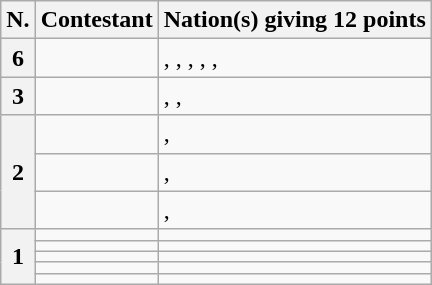<table class="wikitable plainrowheaders">
<tr>
<th scope="col">N.</th>
<th scope="col">Contestant</th>
<th scope="col">Nation(s) giving 12 points</th>
</tr>
<tr>
<th scope="row">6</th>
<td></td>
<td>, , , , , </td>
</tr>
<tr>
<th scope="row">3</th>
<td></td>
<td>, , </td>
</tr>
<tr>
<th scope="rowgroup" rowspan="3">2</th>
<td></td>
<td>, </td>
</tr>
<tr>
<td></td>
<td>, </td>
</tr>
<tr>
<td></td>
<td>, </td>
</tr>
<tr>
<th scope="rowgroup" rowspan="5">1</th>
<td></td>
<td></td>
</tr>
<tr>
<td></td>
<td></td>
</tr>
<tr>
<td></td>
<td></td>
</tr>
<tr>
<td></td>
<td></td>
</tr>
<tr>
<td></td>
<td></td>
</tr>
</table>
